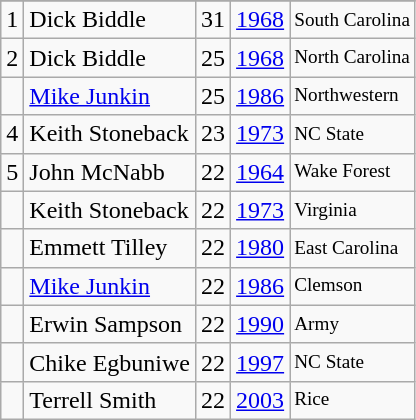<table class="wikitable">
<tr>
</tr>
<tr>
<td>1</td>
<td>Dick Biddle</td>
<td>31</td>
<td><a href='#'>1968</a></td>
<td style="font-size:80%;">South Carolina</td>
</tr>
<tr>
<td>2</td>
<td>Dick Biddle</td>
<td>25</td>
<td><a href='#'>1968</a></td>
<td style="font-size:80%;">North Carolina</td>
</tr>
<tr>
<td></td>
<td><a href='#'>Mike Junkin</a></td>
<td>25</td>
<td><a href='#'>1986</a></td>
<td style="font-size:80%;">Northwestern</td>
</tr>
<tr>
<td>4</td>
<td>Keith Stoneback</td>
<td>23</td>
<td><a href='#'>1973</a></td>
<td style="font-size:80%;">NC State</td>
</tr>
<tr>
<td>5</td>
<td>John McNabb</td>
<td>22</td>
<td><a href='#'>1964</a></td>
<td style="font-size:80%;">Wake Forest</td>
</tr>
<tr>
<td></td>
<td>Keith Stoneback</td>
<td>22</td>
<td><a href='#'>1973</a></td>
<td style="font-size:80%;">Virginia</td>
</tr>
<tr>
<td></td>
<td>Emmett Tilley</td>
<td>22</td>
<td><a href='#'>1980</a></td>
<td style="font-size:80%;">East Carolina</td>
</tr>
<tr>
<td></td>
<td><a href='#'>Mike Junkin</a></td>
<td>22</td>
<td><a href='#'>1986</a></td>
<td style="font-size:80%;">Clemson</td>
</tr>
<tr>
<td></td>
<td>Erwin Sampson</td>
<td>22</td>
<td><a href='#'>1990</a></td>
<td style="font-size:80%;">Army</td>
</tr>
<tr>
<td></td>
<td>Chike Egbuniwe</td>
<td>22</td>
<td><a href='#'>1997</a></td>
<td style="font-size:80%;">NC State</td>
</tr>
<tr>
<td></td>
<td>Terrell Smith</td>
<td>22</td>
<td><a href='#'>2003</a></td>
<td style="font-size:80%;">Rice</td>
</tr>
</table>
